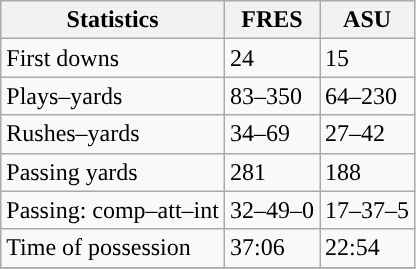<table class="wikitable" style="float: left;">
<tr>
<th>Statistics</th>
<th>FRES</th>
<th>ASU</th>
</tr>
<tr>
<td>First downs</td>
<td>24</td>
<td>15</td>
</tr>
<tr>
<td>Plays–yards</td>
<td>83–350</td>
<td>64–230</td>
</tr>
<tr>
<td>Rushes–yards</td>
<td>34–69</td>
<td>27–42</td>
</tr>
<tr>
<td>Passing yards</td>
<td>281</td>
<td>188</td>
</tr>
<tr>
<td>Passing: comp–att–int</td>
<td>32–49–0</td>
<td>17–37–5</td>
</tr>
<tr>
<td>Time of possession</td>
<td>37:06</td>
<td>22:54</td>
</tr>
<tr>
</tr>
</table>
